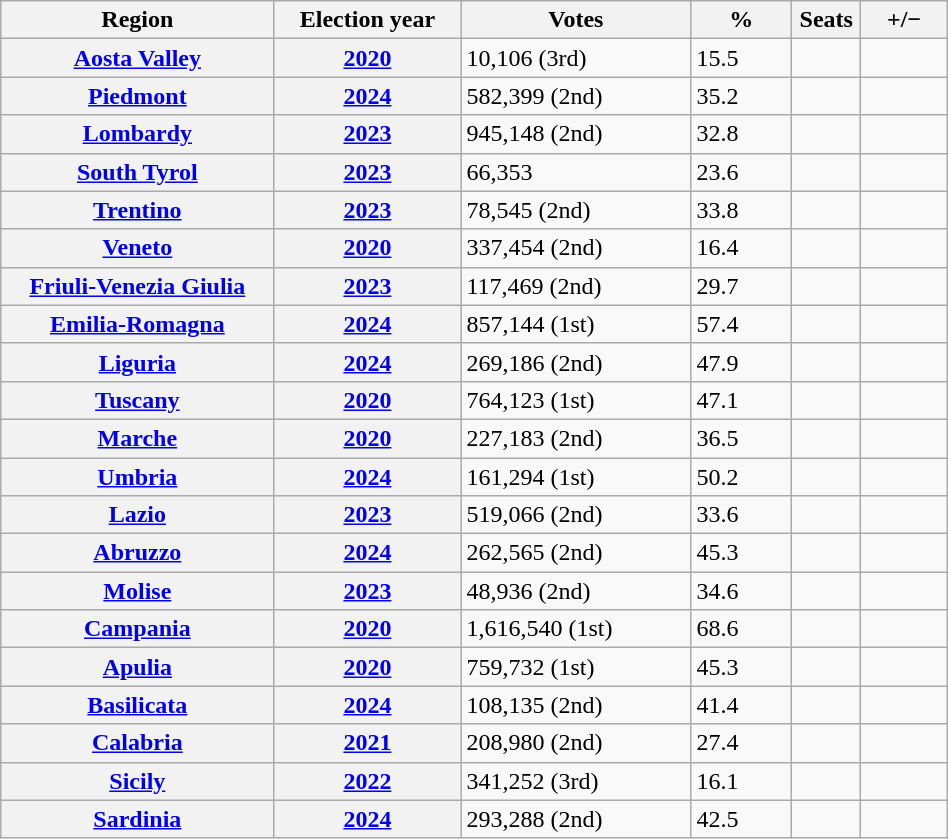<table class=wikitable style="width:50%; border:1px #AAAAFF solid">
<tr>
<th width=19%>Region</th>
<th width=13%>Election year</th>
<th width=16%>Votes</th>
<th width=7%>%</th>
<th width=1%>Seats</th>
<th width=6%>+/−</th>
</tr>
<tr>
<th><a href='#'>Aosta Valley</a></th>
<th><a href='#'>2020</a></th>
<td>10,106 (3rd)</td>
<td>15.5</td>
<td></td>
<td></td>
</tr>
<tr>
<th><a href='#'>Piedmont</a></th>
<th><a href='#'>2024</a></th>
<td>582,399 (2nd)</td>
<td>35.2</td>
<td></td>
<td></td>
</tr>
<tr>
<th><a href='#'>Lombardy</a></th>
<th><a href='#'>2023</a></th>
<td>945,148 (2nd)</td>
<td>32.8</td>
<td></td>
<td></td>
</tr>
<tr>
<th><a href='#'>South Tyrol</a></th>
<th><a href='#'>2023</a></th>
<td>66,353</td>
<td>23.6</td>
<td></td>
<td></td>
</tr>
<tr>
<th><a href='#'>Trentino</a></th>
<th><a href='#'>2023</a></th>
<td>78,545 (2nd)</td>
<td>33.8</td>
<td></td>
<td></td>
</tr>
<tr>
<th><a href='#'>Veneto</a></th>
<th><a href='#'>2020</a></th>
<td>337,454 (2nd)</td>
<td>16.4</td>
<td></td>
<td></td>
</tr>
<tr>
<th><a href='#'>Friuli-Venezia Giulia</a></th>
<th><a href='#'>2023</a></th>
<td>117,469 (2nd)</td>
<td>29.7</td>
<td></td>
<td></td>
</tr>
<tr>
<th><a href='#'>Emilia-Romagna</a></th>
<th><a href='#'>2024</a></th>
<td>857,144 (1st)</td>
<td>57.4</td>
<td></td>
<td></td>
</tr>
<tr>
<th><a href='#'>Liguria</a></th>
<th><a href='#'>2024</a></th>
<td>269,186 (2nd)</td>
<td>47.9</td>
<td></td>
<td></td>
</tr>
<tr>
<th><a href='#'>Tuscany</a></th>
<th><a href='#'>2020</a></th>
<td>764,123 (1st)</td>
<td>47.1</td>
<td></td>
<td></td>
</tr>
<tr>
<th><a href='#'>Marche</a></th>
<th><a href='#'>2020</a></th>
<td>227,183 (2nd)</td>
<td>36.5</td>
<td></td>
<td></td>
</tr>
<tr>
<th><a href='#'>Umbria</a></th>
<th><a href='#'>2024</a></th>
<td>161,294 (1st)</td>
<td>50.2</td>
<td></td>
<td></td>
</tr>
<tr>
<th><a href='#'>Lazio</a></th>
<th><a href='#'>2023</a></th>
<td>519,066 (2nd)</td>
<td>33.6</td>
<td></td>
<td></td>
</tr>
<tr>
<th><a href='#'>Abruzzo</a></th>
<th><a href='#'>2024</a></th>
<td>262,565 (2nd)</td>
<td>45.3</td>
<td></td>
<td></td>
</tr>
<tr>
<th><a href='#'>Molise</a></th>
<th><a href='#'>2023</a></th>
<td>48,936 (2nd)</td>
<td>34.6</td>
<td></td>
<td></td>
</tr>
<tr>
<th><a href='#'>Campania</a></th>
<th><a href='#'>2020</a></th>
<td>1,616,540 (1st)</td>
<td>68.6</td>
<td></td>
<td></td>
</tr>
<tr>
<th><a href='#'>Apulia</a></th>
<th><a href='#'>2020</a></th>
<td>759,732 (1st)</td>
<td>45.3</td>
<td></td>
<td></td>
</tr>
<tr>
<th><a href='#'>Basilicata</a></th>
<th><a href='#'>2024</a></th>
<td>108,135 (2nd)</td>
<td>41.4</td>
<td></td>
<td></td>
</tr>
<tr>
<th><a href='#'>Calabria</a></th>
<th><a href='#'>2021</a></th>
<td>208,980 (2nd)</td>
<td>27.4</td>
<td></td>
<td></td>
</tr>
<tr>
<th><a href='#'>Sicily</a></th>
<th><a href='#'>2022</a></th>
<td>341,252 (3rd)</td>
<td>16.1</td>
<td></td>
<td></td>
</tr>
<tr>
<th><a href='#'>Sardinia</a></th>
<th><a href='#'>2024</a></th>
<td>293,288 (2nd)</td>
<td>42.5</td>
<td></td>
<td></td>
</tr>
</table>
